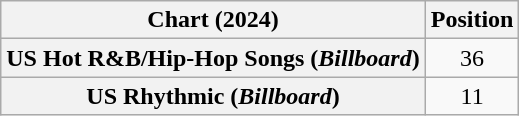<table class="wikitable sortable plainrowheaders" style="text-align:center">
<tr>
<th scope="col">Chart (2024)</th>
<th scope="col">Position</th>
</tr>
<tr>
<th scope="row">US Hot R&B/Hip-Hop Songs (<em>Billboard</em>)</th>
<td>36</td>
</tr>
<tr>
<th scope="row">US Rhythmic (<em>Billboard</em>)</th>
<td>11</td>
</tr>
</table>
